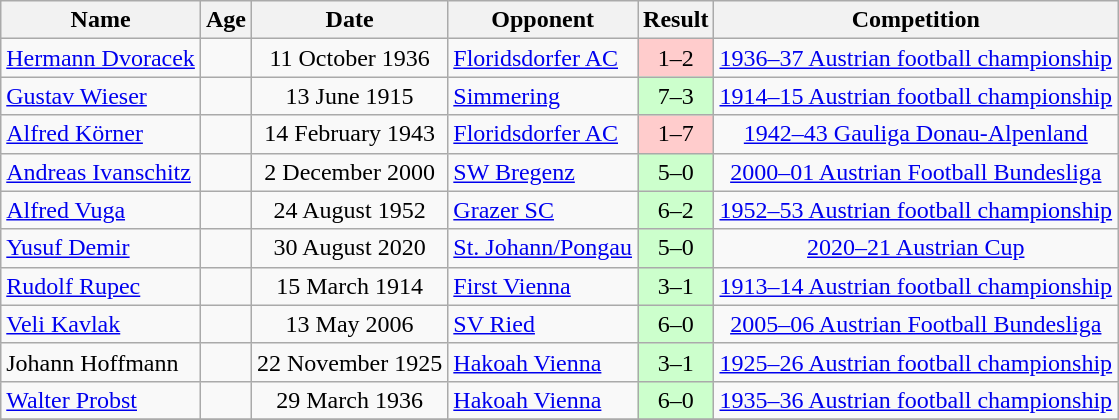<table class="wikitable" style="text-align:center">
<tr>
<th>Name</th>
<th>Age</th>
<th>Date</th>
<th>Opponent</th>
<th>Result</th>
<th>Competition</th>
</tr>
<tr>
<td align="left"> <a href='#'>Hermann Dvoracek</a></td>
<td></td>
<td>11 October 1936</td>
<td align="left"> <a href='#'>Floridsdorfer AC</a></td>
<td style="background:#fcc">1–2</td>
<td><a href='#'>1936–37 Austrian football championship</a></td>
</tr>
<tr>
<td align="left"> <a href='#'>Gustav Wieser</a></td>
<td></td>
<td>13 June 1915</td>
<td align="left"> <a href='#'>Simmering</a></td>
<td style="background:#cfc">7–3</td>
<td><a href='#'>1914–15 Austrian football championship</a></td>
</tr>
<tr>
<td align="left"> <a href='#'>Alfred Körner</a></td>
<td></td>
<td>14 February 1943</td>
<td align="left"> <a href='#'>Floridsdorfer AC</a></td>
<td style="background:#fcc">1–7</td>
<td><a href='#'>1942–43 Gauliga Donau-Alpenland</a></td>
</tr>
<tr>
<td align="left"> <a href='#'>Andreas Ivanschitz</a></td>
<td></td>
<td>2 December 2000</td>
<td align="left"> <a href='#'>SW Bregenz</a></td>
<td style="background:#cfc">5–0</td>
<td><a href='#'>2000–01 Austrian Football Bundesliga</a></td>
</tr>
<tr>
<td align="left"> <a href='#'>Alfred Vuga</a></td>
<td></td>
<td>24 August 1952</td>
<td align="left"> <a href='#'>Grazer SC</a></td>
<td style="background:#cfc">6–2</td>
<td><a href='#'>1952–53 Austrian football championship</a></td>
</tr>
<tr>
<td align="left"> <a href='#'>Yusuf Demir</a></td>
<td></td>
<td>30 August 2020</td>
<td align="left"> <a href='#'>St. Johann/Pongau</a></td>
<td style="background:#cfc">5–0</td>
<td><a href='#'>2020–21 Austrian Cup</a></td>
</tr>
<tr>
<td align="left"> <a href='#'>Rudolf Rupec</a></td>
<td></td>
<td>15 March 1914</td>
<td align="left"> <a href='#'>First Vienna</a></td>
<td style="background:#cfc">3–1</td>
<td><a href='#'>1913–14 Austrian football championship</a></td>
</tr>
<tr>
<td align="left"> <a href='#'>Veli Kavlak</a></td>
<td></td>
<td>13 May 2006</td>
<td align="left"> <a href='#'>SV Ried</a></td>
<td style="background:#cfc">6–0</td>
<td><a href='#'>2005–06 Austrian Football Bundesliga</a></td>
</tr>
<tr>
<td align="left"> Johann Hoffmann</td>
<td></td>
<td>22 November 1925</td>
<td align="left"> <a href='#'>Hakoah Vienna</a></td>
<td style="background:#cfc">3–1</td>
<td><a href='#'>1925–26 Austrian football championship</a></td>
</tr>
<tr>
<td align="left"> <a href='#'>Walter Probst</a></td>
<td></td>
<td>29 March 1936</td>
<td align="left"> <a href='#'>Hakoah Vienna</a></td>
<td style="background:#cfc">6–0</td>
<td><a href='#'>1935–36 Austrian football championship</a></td>
</tr>
<tr>
</tr>
</table>
